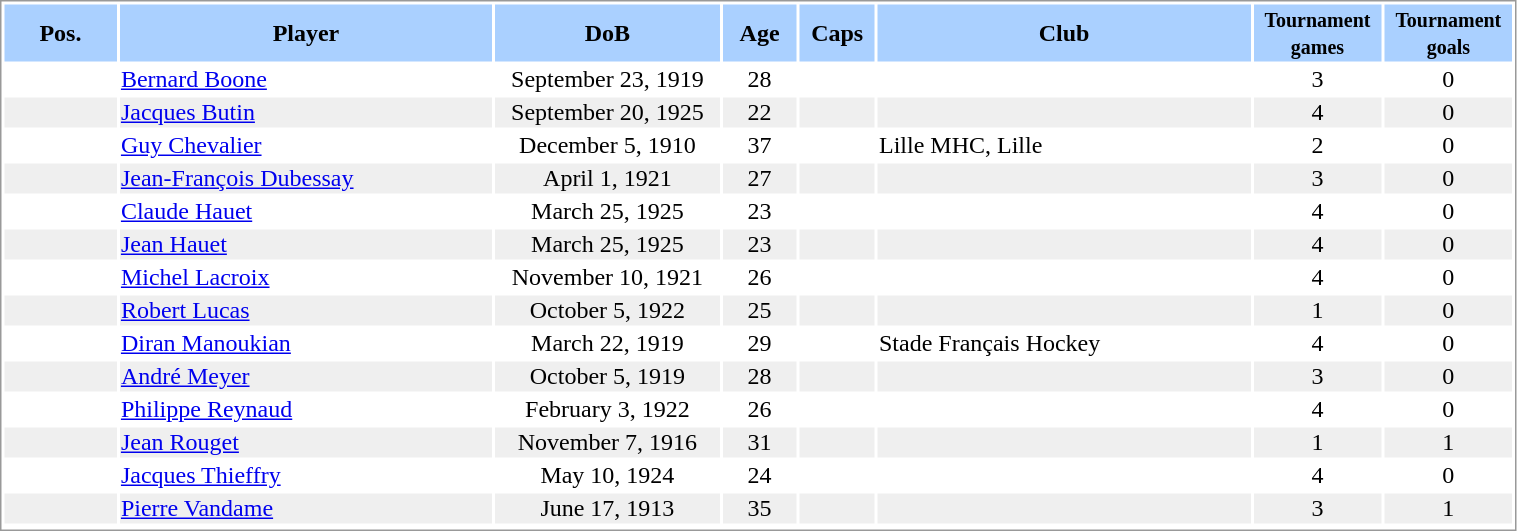<table border="0" width="80%" style="border: 1px solid #999; background-color:#FFFFFF; text-align:center">
<tr align="center" bgcolor="#AAD0FF">
<th width=6%>Pos.</th>
<th width=20%>Player</th>
<th width=12%>DoB</th>
<th width=4%>Age</th>
<th width=4%>Caps</th>
<th width=20%>Club</th>
<th width=5%><small>Tournament<br>games</small></th>
<th width=5%><small>Tournament<br>goals</small></th>
</tr>
<tr>
<td></td>
<td align="left"><a href='#'>Bernard Boone</a></td>
<td>September 23, 1919</td>
<td>28</td>
<td></td>
<td align="left"></td>
<td>3</td>
<td>0</td>
</tr>
<tr bgcolor="#EFEFEF">
<td></td>
<td align="left"><a href='#'>Jacques Butin</a></td>
<td>September 20, 1925</td>
<td>22</td>
<td></td>
<td align="left"></td>
<td>4</td>
<td>0</td>
</tr>
<tr>
<td></td>
<td align="left"><a href='#'>Guy Chevalier</a></td>
<td>December 5, 1910</td>
<td>37</td>
<td></td>
<td align="left"> Lille MHC, Lille</td>
<td>2</td>
<td>0</td>
</tr>
<tr bgcolor="#EFEFEF">
<td></td>
<td align="left"><a href='#'>Jean-François Dubessay</a></td>
<td>April 1, 1921</td>
<td>27</td>
<td></td>
<td align="left"></td>
<td>3</td>
<td>0</td>
</tr>
<tr>
<td></td>
<td align="left"><a href='#'>Claude Hauet</a></td>
<td>March 25, 1925</td>
<td>23</td>
<td></td>
<td align="left"></td>
<td>4</td>
<td>0</td>
</tr>
<tr bgcolor="#EFEFEF">
<td></td>
<td align="left"><a href='#'>Jean Hauet</a></td>
<td>March 25, 1925</td>
<td>23</td>
<td></td>
<td align="left"></td>
<td>4</td>
<td>0</td>
</tr>
<tr>
<td></td>
<td align="left"><a href='#'>Michel Lacroix</a></td>
<td>November 10, 1921</td>
<td>26</td>
<td></td>
<td align="left"></td>
<td>4</td>
<td>0</td>
</tr>
<tr bgcolor="#EFEFEF">
<td></td>
<td align="left"><a href='#'>Robert Lucas</a></td>
<td>October 5, 1922</td>
<td>25</td>
<td></td>
<td align="left"></td>
<td>1</td>
<td>0</td>
</tr>
<tr>
<td></td>
<td align="left"><a href='#'>Diran Manoukian</a></td>
<td>March 22, 1919</td>
<td>29</td>
<td></td>
<td align="left"> Stade Français Hockey</td>
<td>4</td>
<td>0</td>
</tr>
<tr bgcolor="#EFEFEF">
<td></td>
<td align="left"><a href='#'>André Meyer</a></td>
<td>October 5, 1919</td>
<td>28</td>
<td></td>
<td align="left"></td>
<td>3</td>
<td>0</td>
</tr>
<tr>
<td></td>
<td align="left"><a href='#'>Philippe Reynaud</a></td>
<td>February 3, 1922</td>
<td>26</td>
<td></td>
<td align="left"></td>
<td>4</td>
<td>0</td>
</tr>
<tr bgcolor="#EFEFEF">
<td></td>
<td align="left"><a href='#'>Jean Rouget</a></td>
<td>November 7, 1916</td>
<td>31</td>
<td></td>
<td align="left"></td>
<td>1</td>
<td>1</td>
</tr>
<tr>
<td></td>
<td align="left"><a href='#'>Jacques Thieffry</a></td>
<td>May 10, 1924</td>
<td>24</td>
<td></td>
<td align="left"></td>
<td>4</td>
<td>0</td>
</tr>
<tr bgcolor="#EFEFEF">
<td></td>
<td align="left"><a href='#'>Pierre Vandame</a></td>
<td>June 17, 1913</td>
<td>35</td>
<td></td>
<td align="left"></td>
<td>3</td>
<td>1</td>
</tr>
<tr>
</tr>
</table>
